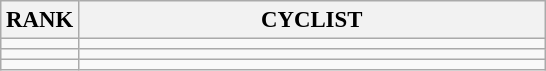<table class="wikitable" style="font-size:95%;">
<tr>
<th>RANK</th>
<th align="left" style="width: 20em">CYCLIST</th>
</tr>
<tr>
<td align="center"></td>
<td></td>
</tr>
<tr>
<td align="center"></td>
<td></td>
</tr>
<tr>
<td align="center"></td>
<td></td>
</tr>
</table>
